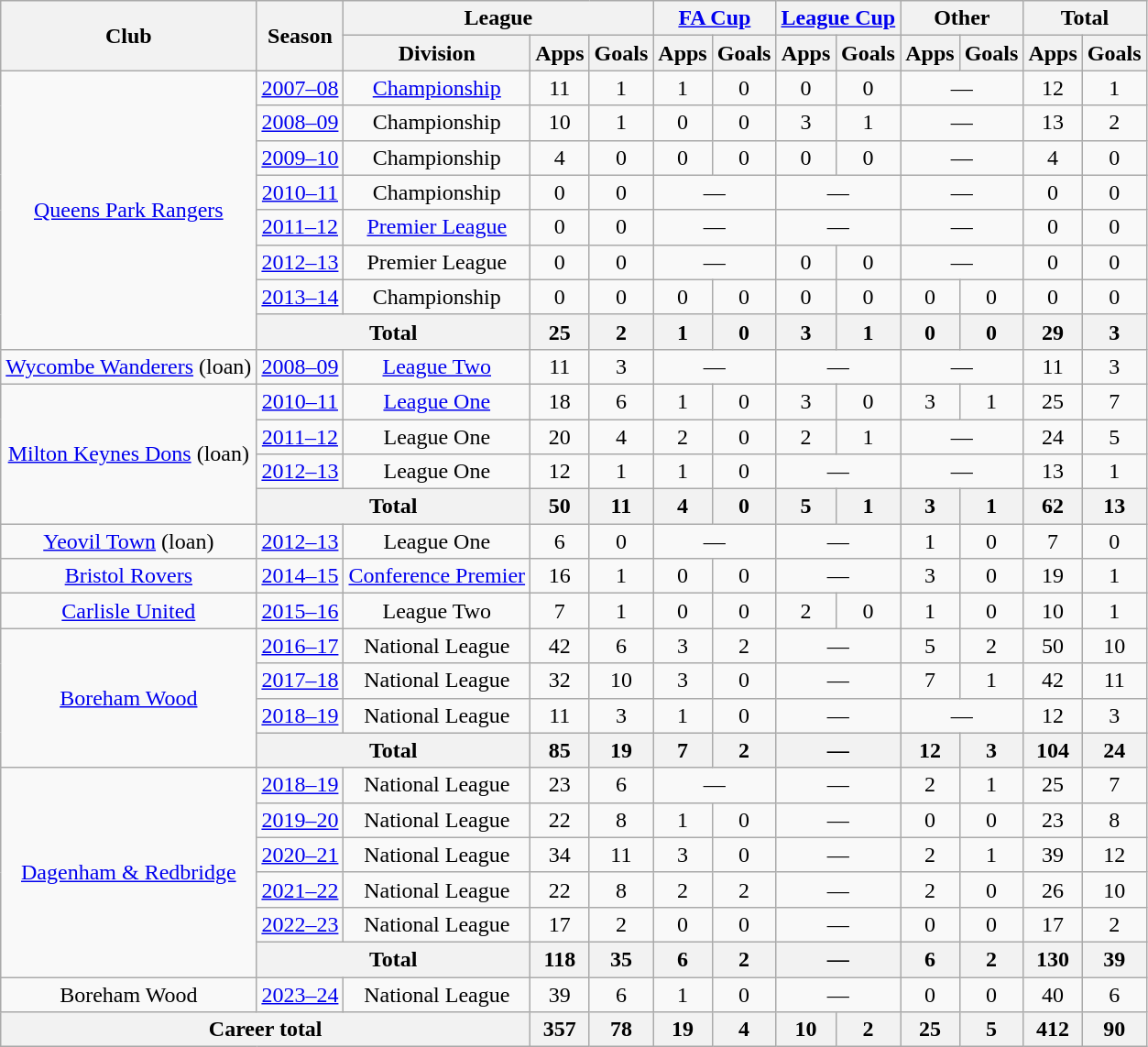<table class="wikitable" style="text-align: center">
<tr>
<th rowspan="2">Club</th>
<th rowspan="2">Season</th>
<th colspan="3">League</th>
<th colspan="2"><a href='#'>FA Cup</a></th>
<th colspan="2"><a href='#'>League Cup</a></th>
<th colspan="2">Other</th>
<th colspan="2">Total</th>
</tr>
<tr>
<th>Division</th>
<th>Apps</th>
<th>Goals</th>
<th>Apps</th>
<th>Goals</th>
<th>Apps</th>
<th>Goals</th>
<th>Apps</th>
<th>Goals</th>
<th>Apps</th>
<th>Goals</th>
</tr>
<tr>
<td rowspan="8"><a href='#'>Queens Park Rangers</a></td>
<td><a href='#'>2007–08</a></td>
<td><a href='#'>Championship</a></td>
<td>11</td>
<td>1</td>
<td>1</td>
<td>0</td>
<td>0</td>
<td>0</td>
<td colspan="2">—</td>
<td>12</td>
<td>1</td>
</tr>
<tr>
<td><a href='#'>2008–09</a></td>
<td>Championship</td>
<td>10</td>
<td>1</td>
<td>0</td>
<td>0</td>
<td>3</td>
<td>1</td>
<td colspan="2">—</td>
<td>13</td>
<td>2</td>
</tr>
<tr>
<td><a href='#'>2009–10</a></td>
<td>Championship</td>
<td>4</td>
<td>0</td>
<td>0</td>
<td>0</td>
<td>0</td>
<td>0</td>
<td colspan="2">—</td>
<td>4</td>
<td>0</td>
</tr>
<tr>
<td><a href='#'>2010–11</a></td>
<td>Championship</td>
<td>0</td>
<td>0</td>
<td colspan="2">—</td>
<td colspan="2">—</td>
<td colspan="2">—</td>
<td>0</td>
<td>0</td>
</tr>
<tr>
<td><a href='#'>2011–12</a></td>
<td><a href='#'>Premier League</a></td>
<td>0</td>
<td>0</td>
<td colspan="2">—</td>
<td colspan="2">—</td>
<td colspan="2">—</td>
<td>0</td>
<td>0</td>
</tr>
<tr>
<td><a href='#'>2012–13</a></td>
<td>Premier League</td>
<td>0</td>
<td>0</td>
<td colspan="2">—</td>
<td>0</td>
<td>0</td>
<td colspan="2">—</td>
<td>0</td>
<td>0</td>
</tr>
<tr>
<td><a href='#'>2013–14</a></td>
<td>Championship</td>
<td>0</td>
<td>0</td>
<td>0</td>
<td>0</td>
<td>0</td>
<td>0</td>
<td>0</td>
<td>0</td>
<td>0</td>
<td>0</td>
</tr>
<tr>
<th colspan="2">Total</th>
<th>25</th>
<th>2</th>
<th>1</th>
<th>0</th>
<th>3</th>
<th>1</th>
<th>0</th>
<th>0</th>
<th>29</th>
<th>3</th>
</tr>
<tr>
<td><a href='#'>Wycombe Wanderers</a> (loan)</td>
<td><a href='#'>2008–09</a></td>
<td><a href='#'>League Two</a></td>
<td>11</td>
<td>3</td>
<td colspan="2">—</td>
<td colspan="2">—</td>
<td colspan="2">—</td>
<td>11</td>
<td>3</td>
</tr>
<tr>
<td rowspan="4"><a href='#'>Milton Keynes Dons</a> (loan)</td>
<td><a href='#'>2010–11</a></td>
<td><a href='#'>League One</a></td>
<td>18</td>
<td>6</td>
<td>1</td>
<td>0</td>
<td>3</td>
<td>0</td>
<td>3</td>
<td>1</td>
<td>25</td>
<td>7</td>
</tr>
<tr>
<td><a href='#'>2011–12</a></td>
<td>League One</td>
<td>20</td>
<td>4</td>
<td>2</td>
<td>0</td>
<td>2</td>
<td>1</td>
<td colspan="2">—</td>
<td>24</td>
<td>5</td>
</tr>
<tr>
<td><a href='#'>2012–13</a></td>
<td>League One</td>
<td>12</td>
<td>1</td>
<td>1</td>
<td>0</td>
<td colspan="2">—</td>
<td colspan="2">—</td>
<td>13</td>
<td>1</td>
</tr>
<tr>
<th colspan="2">Total</th>
<th>50</th>
<th>11</th>
<th>4</th>
<th>0</th>
<th>5</th>
<th>1</th>
<th>3</th>
<th>1</th>
<th>62</th>
<th>13</th>
</tr>
<tr>
<td><a href='#'>Yeovil Town</a> (loan)</td>
<td><a href='#'>2012–13</a></td>
<td>League One</td>
<td>6</td>
<td>0</td>
<td colspan="2">—</td>
<td colspan="2">—</td>
<td>1</td>
<td>0</td>
<td>7</td>
<td>0</td>
</tr>
<tr>
<td><a href='#'>Bristol Rovers</a></td>
<td><a href='#'>2014–15</a></td>
<td><a href='#'>Conference Premier</a></td>
<td>16</td>
<td>1</td>
<td>0</td>
<td>0</td>
<td colspan="2">—</td>
<td>3</td>
<td>0</td>
<td>19</td>
<td>1</td>
</tr>
<tr>
<td><a href='#'>Carlisle United</a></td>
<td><a href='#'>2015–16</a></td>
<td>League Two</td>
<td>7</td>
<td>1</td>
<td>0</td>
<td>0</td>
<td>2</td>
<td>0</td>
<td>1</td>
<td>0</td>
<td>10</td>
<td>1</td>
</tr>
<tr>
<td rowspan="4"><a href='#'>Boreham Wood</a></td>
<td><a href='#'>2016–17</a></td>
<td>National League</td>
<td>42</td>
<td>6</td>
<td>3</td>
<td>2</td>
<td colspan="2">—</td>
<td>5</td>
<td>2</td>
<td>50</td>
<td>10</td>
</tr>
<tr>
<td><a href='#'>2017–18</a></td>
<td>National League</td>
<td>32</td>
<td>10</td>
<td>3</td>
<td>0</td>
<td colspan="2">—</td>
<td>7</td>
<td>1</td>
<td>42</td>
<td>11</td>
</tr>
<tr>
<td><a href='#'>2018–19</a></td>
<td>National League</td>
<td>11</td>
<td>3</td>
<td>1</td>
<td>0</td>
<td colspan="2">—</td>
<td colspan="2">—</td>
<td>12</td>
<td>3</td>
</tr>
<tr>
<th colspan="2">Total</th>
<th>85</th>
<th>19</th>
<th>7</th>
<th>2</th>
<th colspan="2">—</th>
<th>12</th>
<th>3</th>
<th>104</th>
<th>24</th>
</tr>
<tr>
<td rowspan="6"><a href='#'>Dagenham & Redbridge</a></td>
<td><a href='#'>2018–19</a></td>
<td>National League</td>
<td>23</td>
<td>6</td>
<td colspan="2">—</td>
<td colspan="2">—</td>
<td>2</td>
<td>1</td>
<td>25</td>
<td>7</td>
</tr>
<tr>
<td><a href='#'>2019–20</a></td>
<td>National League</td>
<td>22</td>
<td>8</td>
<td>1</td>
<td>0</td>
<td colspan="2">—</td>
<td>0</td>
<td>0</td>
<td>23</td>
<td>8</td>
</tr>
<tr>
<td><a href='#'>2020–21</a></td>
<td>National League</td>
<td>34</td>
<td>11</td>
<td>3</td>
<td>0</td>
<td colspan="2">—</td>
<td>2</td>
<td>1</td>
<td>39</td>
<td>12</td>
</tr>
<tr>
<td><a href='#'>2021–22</a></td>
<td>National League</td>
<td>22</td>
<td>8</td>
<td>2</td>
<td>2</td>
<td colspan="2">—</td>
<td>2</td>
<td>0</td>
<td>26</td>
<td>10</td>
</tr>
<tr>
<td><a href='#'>2022–23</a></td>
<td>National League</td>
<td>17</td>
<td>2</td>
<td>0</td>
<td>0</td>
<td colspan="2">—</td>
<td>0</td>
<td>0</td>
<td>17</td>
<td>2</td>
</tr>
<tr>
<th colspan="2">Total</th>
<th>118</th>
<th>35</th>
<th>6</th>
<th>2</th>
<th colspan="2">—</th>
<th>6</th>
<th>2</th>
<th>130</th>
<th>39</th>
</tr>
<tr>
<td>Boreham Wood</td>
<td><a href='#'>2023–24</a></td>
<td>National League</td>
<td>39</td>
<td>6</td>
<td>1</td>
<td>0</td>
<td colspan="2">—</td>
<td>0</td>
<td>0</td>
<td>40</td>
<td>6</td>
</tr>
<tr>
<th colspan="3">Career total</th>
<th>357</th>
<th>78</th>
<th>19</th>
<th>4</th>
<th>10</th>
<th>2</th>
<th>25</th>
<th>5</th>
<th>412</th>
<th>90</th>
</tr>
</table>
